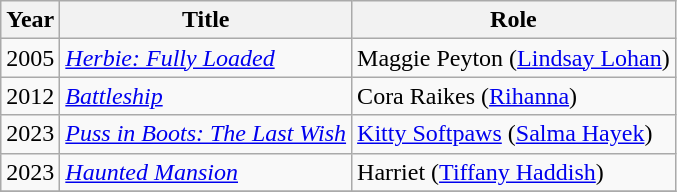<table class="wikitable">
<tr>
<th>Year</th>
<th>Title</th>
<th>Role</th>
</tr>
<tr>
<td>2005</td>
<td><em><a href='#'>Herbie: Fully Loaded</a></em></td>
<td>Maggie Peyton (<a href='#'>Lindsay Lohan</a>)</td>
</tr>
<tr>
<td>2012</td>
<td><em><a href='#'>Battleship</a></em></td>
<td>Cora Raikes (<a href='#'>Rihanna</a>)</td>
</tr>
<tr>
<td>2023</td>
<td><em><a href='#'>Puss in Boots: The Last Wish</a></em></td>
<td><a href='#'>Kitty Softpaws</a> (<a href='#'>Salma Hayek</a>)</td>
</tr>
<tr>
<td>2023</td>
<td><em><a href='#'>Haunted Mansion</a></em></td>
<td>Harriet (<a href='#'>Tiffany Haddish</a>)</td>
</tr>
<tr>
</tr>
</table>
